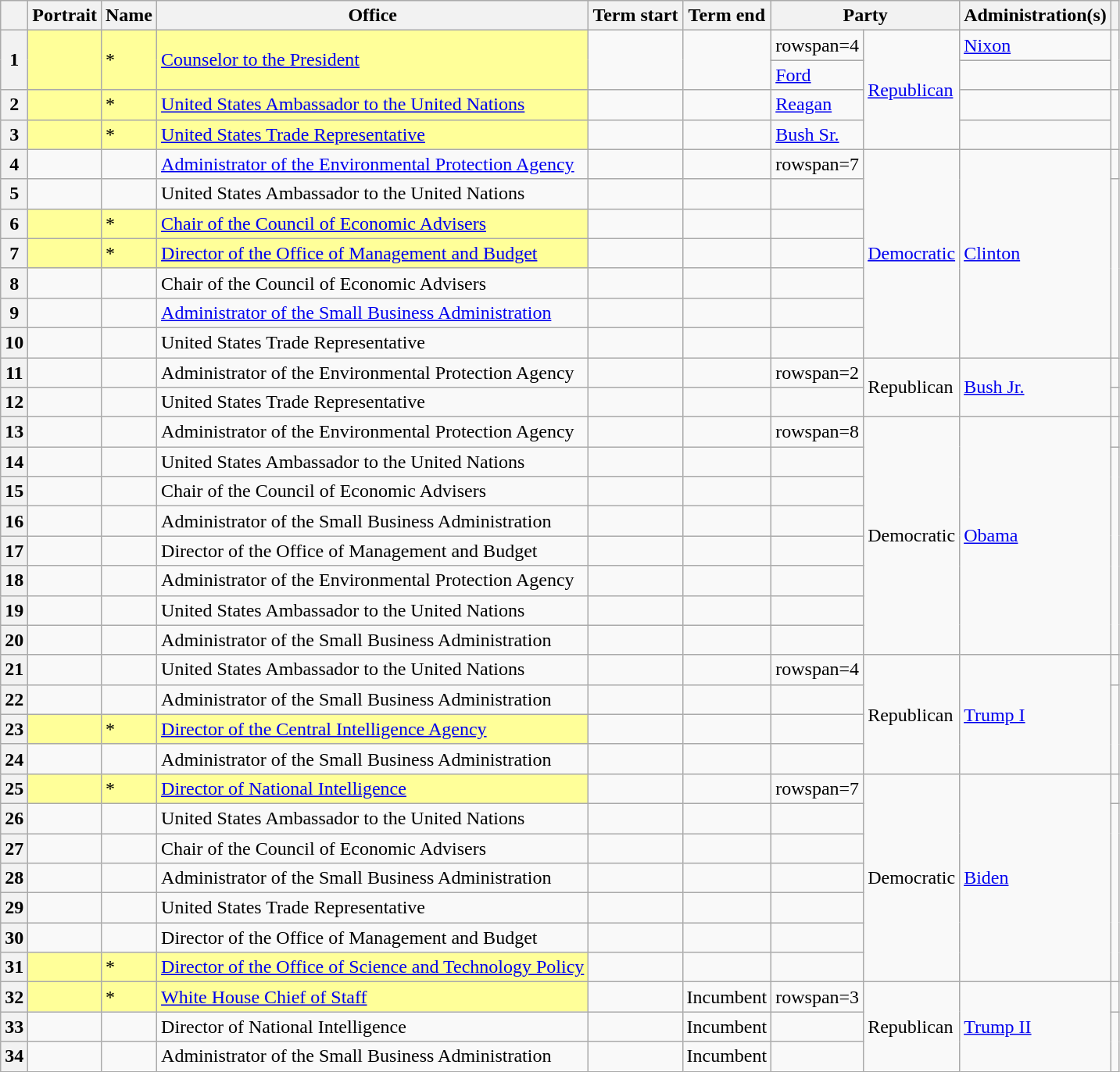<table class="wikitable sortable">
<tr>
<th scope="col"></th>
<th scope="col">Portrait</th>
<th scope="col">Name</th>
<th scope="col">Office</th>
<th scope="col">Term start</th>
<th scope="col">Term end</th>
<th scope="col" colspan=2>Party</th>
<th scope="col">Administration(s)</th>
<th scope="col" class="unsortable"></th>
</tr>
<tr>
<th scope="row" rowspan=2>1</th>
<td bgcolor="#FFFF99" rowspan=2 data-sort-value="Armstrong, Anne"></td>
<td bgcolor="#FFFF99" rowspan=2>*</td>
<td bgcolor="#FFFF99" rowspan=2><a href='#'>Counselor to the President</a></td>
<td rowspan=2></td>
<td rowspan=2></td>
<td>rowspan=4 </td>
<td rowspan=4><a href='#'>Republican</a></td>
<td><a href='#'>Nixon</a></td>
<td align="center" rowspan=2></td>
</tr>
<tr>
<td><a href='#'>Ford</a></td>
</tr>
<tr>
<th scope="row">2</th>
<td bgcolor="#FFFF99" data-sort-value="Kirkpatrick, Jeane"></td>
<td bgcolor="#FFFF99">*</td>
<td bgcolor="#FFFF99"><a href='#'>United States Ambassador to the United Nations</a></td>
<td></td>
<td></td>
<td><a href='#'>Reagan</a></td>
<td align="center"></td>
</tr>
<tr>
<th scope="row">3</th>
<td bgcolor="#FFFF99" data-sort-value="Hills, Carla Anderson"></td>
<td bgcolor="#FFFF99">*</td>
<td bgcolor="#FFFF99"><a href='#'>United States Trade Representative</a></td>
<td></td>
<td></td>
<td><a href='#'>Bush Sr.</a></td>
<td align="center"></td>
</tr>
<tr>
<th scope="row">4</th>
<td data-sort-value="Browner, Carol"></td>
<td></td>
<td><a href='#'>Administrator of the Environmental Protection Agency</a></td>
<td></td>
<td></td>
<td>rowspan=7 </td>
<td rowspan=7><a href='#'>Democratic</a></td>
<td rowspan=7><a href='#'>Clinton</a></td>
<td align="center"></td>
</tr>
<tr>
<th scope="row">5</th>
<td data-sort-value="Albright, Madeleine"></td>
<td></td>
<td>United States Ambassador to the United Nations</td>
<td></td>
<td></td>
<td align="center"></td>
</tr>
<tr>
<th scope="row">6</th>
<td bgcolor="#FFFF99" data-sort-value="Tyson, Laura"></td>
<td bgcolor="#FFFF99">*</td>
<td bgcolor="#FFFF99"><a href='#'>Chair of the Council of Economic Advisers</a></td>
<td></td>
<td></td>
<td align="center"></td>
</tr>
<tr>
<th scope="row">7</th>
<td bgcolor="#FFFF99" data-sort-value="Rivlin, Alice"></td>
<td bgcolor="#FFFF99">*</td>
<td bgcolor="#FFFF99"><a href='#'>Director of the Office of Management and Budget</a></td>
<td></td>
<td></td>
<td align="center"></td>
</tr>
<tr>
<th scope="row">8</th>
<td data-sort-value="Yellen, Janet"></td>
<td></td>
<td>Chair of the Council of Economic Advisers</td>
<td></td>
<td></td>
<td align="center"></td>
</tr>
<tr>
<th scope="row">9</th>
<td data-sort-value="Álvarez, Aida"></td>
<td></td>
<td><a href='#'>Administrator of the Small Business Administration</a></td>
<td></td>
<td></td>
<td align="center"></td>
</tr>
<tr>
<th scope="row">10</th>
<td data-sort-value="Barshefsky, Charlene"></td>
<td></td>
<td>United States Trade Representative</td>
<td></td>
<td></td>
<td align="center"></td>
</tr>
<tr>
<th scope="row">11</th>
<td data-sort-value="Whitman, Christine Todd"></td>
<td></td>
<td>Administrator of the Environmental Protection Agency</td>
<td></td>
<td></td>
<td>rowspan=2 </td>
<td rowspan=2>Republican</td>
<td rowspan=2><a href='#'>Bush Jr.</a></td>
<td align="center"></td>
</tr>
<tr>
<th scope="row">12</th>
<td data-sort-value="Schwab, Susan"></td>
<td></td>
<td>United States Trade Representative</td>
<td></td>
<td></td>
<td align="center"></td>
</tr>
<tr>
<th scope="row">13</th>
<td data-sort-value="Jackson, Lisa P."></td>
<td></td>
<td>Administrator of the Environmental Protection Agency</td>
<td></td>
<td></td>
<td>rowspan=8 </td>
<td rowspan=8>Democratic</td>
<td rowspan=8><a href='#'>Obama</a></td>
<td align="center"></td>
</tr>
<tr>
<th scope="row">14</th>
<td data-sort-value="Rice, Susan"></td>
<td></td>
<td>United States Ambassador to the United Nations</td>
<td></td>
<td></td>
<td align="center"></td>
</tr>
<tr>
<th scope="row">15</th>
<td data-sort-value="Romer, Christina"></td>
<td></td>
<td>Chair of the Council of Economic Advisers</td>
<td></td>
<td></td>
<td align="center"></td>
</tr>
<tr>
<th scope="row">16</th>
<td data-sort-value="Mills, Karen"></td>
<td></td>
<td>Administrator of the Small Business Administration</td>
<td></td>
<td></td>
<td align="center"></td>
</tr>
<tr>
<th scope="row">17</th>
<td data-sort-type="Burwell, Sylvia Mathews"></td>
<td></td>
<td>Director of the Office of Management and Budget</td>
<td></td>
<td></td>
<td align="center"></td>
</tr>
<tr>
<th scope="row">18</th>
<td data-sort-value="McCarthy, Gina"></td>
<td></td>
<td>Administrator of the Environmental Protection Agency</td>
<td></td>
<td></td>
<td align="center"></td>
</tr>
<tr>
<th scope="row">19</th>
<td data-sort-value="Power, Samantha"></td>
<td></td>
<td>United States Ambassador to the United Nations</td>
<td></td>
<td></td>
<td align="center"></td>
</tr>
<tr>
<th scope="row">20</th>
<td data-sort-value="Contreras-Sweet, Maria"></td>
<td></td>
<td>Administrator of the Small Business Administration</td>
<td></td>
<td></td>
<td align="center"></td>
</tr>
<tr>
<th scope="row">21</th>
<td data-sort-value="Haley, Nikki"></td>
<td></td>
<td>United States Ambassador to the United Nations</td>
<td></td>
<td></td>
<td>rowspan=4 </td>
<td rowspan=4>Republican</td>
<td rowspan=4><a href='#'>Trump I</a></td>
<td align="center"></td>
</tr>
<tr>
<th scope="row">22</th>
<td data-sort-value="McMahon, Linda"></td>
<td></td>
<td>Administrator of the Small Business Administration</td>
<td></td>
<td></td>
<td align="center"></td>
</tr>
<tr>
<th scope="row">23</th>
<td bgcolor="#FFFF99" data-sort-value="Haspel, Gina"></td>
<td bgcolor="#FFFF99">*</td>
<td bgcolor="#FFFF99"><a href='#'>Director of the Central Intelligence Agency</a></td>
<td></td>
<td></td>
<td align="center"></td>
</tr>
<tr>
<th scope="row">24</th>
<td data-sort-value="Carranza, Jovita"></td>
<td></td>
<td>Administrator of the Small Business Administration</td>
<td></td>
<td></td>
<td align="center"></td>
</tr>
<tr>
<th scope="row">25</th>
<td bgcolor="#FFFF99" data-sort-value="Haines, Avril"></td>
<td bgcolor="#FFFF99">*</td>
<td bgcolor="#FFFF99"><a href='#'>Director of National Intelligence</a></td>
<td></td>
<td></td>
<td>rowspan=7 </td>
<td rowspan=7>Democratic</td>
<td rowspan=7><a href='#'>Biden</a></td>
<td align="center"></td>
</tr>
<tr>
<th scope="row">26</th>
<td data-sort-value="Thomas-Greenfield, Linda"></td>
<td></td>
<td>United States Ambassador to the United Nations</td>
<td></td>
<td></td>
<td align="center"></td>
</tr>
<tr>
<th scope="row">27</th>
<td data-sort-value="Rouse, Cecilia"></td>
<td></td>
<td>Chair of the Council of Economic Advisers</td>
<td></td>
<td></td>
<td align="center"></td>
</tr>
<tr>
<th scope="row">28</th>
<td data-sort-value="Guzman, Isabel"></td>
<td></td>
<td>Administrator of the Small Business Administration</td>
<td></td>
<td></td>
<td align="center"></td>
</tr>
<tr>
<th scope="row">29</th>
<td data-sort-value="Tai, Katherine"></td>
<td></td>
<td>United States Trade Representative</td>
<td></td>
<td></td>
<td align="center"></td>
</tr>
<tr>
<th scope="row">30</th>
<td data-sort-value="Young, Shalanda"></td>
<td></td>
<td>Director of the Office of Management and Budget</td>
<td></td>
<td></td>
<td align="center"></td>
</tr>
<tr>
<th scope="row">31</th>
<td bgcolor="#FFFF99" data-sort-value="Prabhakar, Arati"></td>
<td bgcolor="#FFFF99">*</td>
<td bgcolor="#FFFF99"><a href='#'>Director of the Office of Science and Technology Policy</a></td>
<td></td>
<td></td>
<td align="center"></td>
</tr>
<tr>
<th>32</th>
<td bgcolor="#FFFF99" data-sort-value="Wiles, Susie"></td>
<td bgcolor="#FFFF99">*</td>
<td bgcolor="#FFFF99"><a href='#'>White House Chief of Staff</a></td>
<td></td>
<td>Incumbent</td>
<td>rowspan=3 </td>
<td rowspan=3>Republican</td>
<td rowspan=3><a href='#'>Trump II</a></td>
<td></td>
</tr>
<tr>
<th scope="row">33</th>
<td data-sort-value="Gabbard, Tulsi"></td>
<td></td>
<td>Director of National Intelligence</td>
<td></td>
<td>Incumbent</td>
<td align="center"></td>
</tr>
<tr>
<th scope="row">34</th>
<td data-sort-value="Loeffler, Kelly"></td>
<td></td>
<td>Administrator of the Small Business Administration</td>
<td></td>
<td>Incumbent</td>
<td align="center"><br></td>
</tr>
</table>
